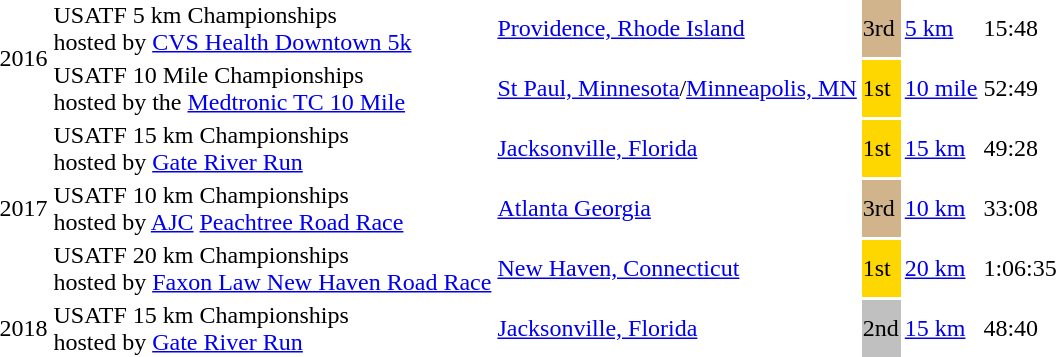<table>
<tr>
<td Rowspan=2>2016</td>
<td>USATF 5 km Championships<br> hosted by <a href='#'>CVS Health Downtown 5k</a></td>
<td><a href='#'>Providence, Rhode Island</a></td>
<td style="background:Tan;">3rd</td>
<td><a href='#'>5 km</a></td>
<td>15:48</td>
</tr>
<tr>
<td>USATF 10 Mile Championships<br>hosted by the <a href='#'>Medtronic TC 10 Mile</a></td>
<td><a href='#'>St Paul, Minnesota</a>/<a href='#'>Minneapolis, MN</a></td>
<td bgcolor=gold>1st</td>
<td><a href='#'>10 mile</a></td>
<td>52:49</td>
</tr>
<tr>
<td Rowspan=3>2017</td>
<td>USATF 15 km Championships<br>hosted by <a href='#'>Gate River Run</a></td>
<td><a href='#'>Jacksonville, Florida</a></td>
<td style="background:gold;">1st</td>
<td><a href='#'>15 km</a></td>
<td>49:28</td>
</tr>
<tr>
<td>USATF 10 km Championships<br>hosted by <a href='#'>AJC</a> <a href='#'>Peachtree Road Race</a></td>
<td><a href='#'>Atlanta Georgia</a></td>
<td style="background:Tan;">3rd</td>
<td><a href='#'>10 km</a></td>
<td>33:08</td>
</tr>
<tr>
<td>USATF 20 km Championships<br> hosted by <a href='#'>Faxon Law New Haven Road Race</a></td>
<td><a href='#'>New Haven, Connecticut</a></td>
<td style="background:gold;">1st</td>
<td><a href='#'>20 km</a></td>
<td>1:06:35</td>
</tr>
<tr>
<td>2018</td>
<td>USATF 15 km Championships<br>hosted by <a href='#'>Gate River Run</a></td>
<td><a href='#'>Jacksonville, Florida</a></td>
<td style="background:silver;">2nd</td>
<td><a href='#'>15 km</a></td>
<td>48:40</td>
</tr>
<tr>
</tr>
</table>
